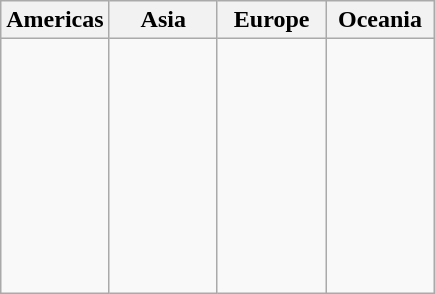<table class=wikitable>
<tr>
<th width=25%>Americas</th>
<th width=25%>Asia</th>
<th width=25%>Europe</th>
<th width=25%>Oceania</th>
</tr>
<tr valign=top>
<td><br> <br> </td>
<td><br> </td>
<td><br>  <br> <br> <br> <br><br> <br> <br> <br> </td>
<td></td>
</tr>
</table>
